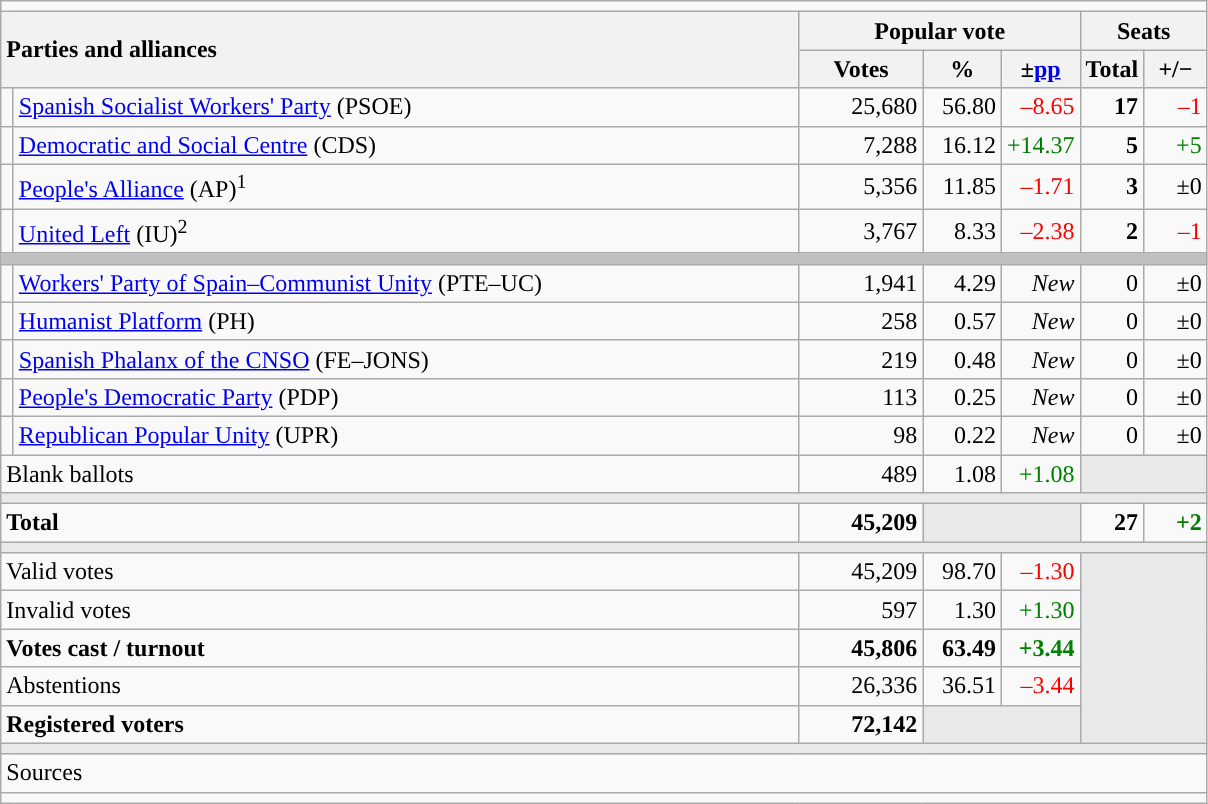<table class="wikitable" style="text-align:right;">
<tr>
<td colspan="7"></td>
</tr>
<tr>
<th style="text-align:left;" rowspan="2" colspan="2" width="525">Parties and alliances</th>
<th colspan="3">Popular vote</th>
<th colspan="2">Seats</th>
</tr>
<tr>
<th width="75">Votes</th>
<th width="45">%</th>
<th width="45">±<a href='#'>pp</a></th>
<th width="35">Total</th>
<th width="35">+/−</th>
</tr>
<tr>
<td width="1" style="color:inherit;background:"></td>
<td align="left"><a href='#'>Spanish Socialist Workers' Party</a> (PSOE)</td>
<td>25,680</td>
<td>56.80</td>
<td style="color:red;">–8.65</td>
<td><strong>17</strong></td>
<td style="color:red;">–1</td>
</tr>
<tr>
<td style="color:inherit;background:"></td>
<td align="left"><a href='#'>Democratic and Social Centre</a> (CDS)</td>
<td>7,288</td>
<td>16.12</td>
<td style="color:green;">+14.37</td>
<td><strong>5</strong></td>
<td style="color:green;">+5</td>
</tr>
<tr>
<td style="color:inherit;background:"></td>
<td align="left"><a href='#'>People's Alliance</a> (AP)<sup>1</sup></td>
<td>5,356</td>
<td>11.85</td>
<td style="color:red;">–1.71</td>
<td><strong>3</strong></td>
<td>±0</td>
</tr>
<tr>
<td style="color:inherit;background:"></td>
<td align="left"><a href='#'>United Left</a> (IU)<sup>2</sup></td>
<td>3,767</td>
<td>8.33</td>
<td style="color:red;">–2.38</td>
<td><strong>2</strong></td>
<td style="color:red;">–1</td>
</tr>
<tr>
<td colspan="7" bgcolor="#C0C0C0"></td>
</tr>
<tr>
<td style="color:inherit;background:"></td>
<td align="left"><a href='#'>Workers' Party of Spain–Communist Unity</a> (PTE–UC)</td>
<td>1,941</td>
<td>4.29</td>
<td><em>New</em></td>
<td>0</td>
<td>±0</td>
</tr>
<tr>
<td style="color:inherit;background:"></td>
<td align="left"><a href='#'>Humanist Platform</a> (PH)</td>
<td>258</td>
<td>0.57</td>
<td><em>New</em></td>
<td>0</td>
<td>±0</td>
</tr>
<tr>
<td style="color:inherit;background:"></td>
<td align="left"><a href='#'>Spanish Phalanx of the CNSO</a> (FE–JONS)</td>
<td>219</td>
<td>0.48</td>
<td><em>New</em></td>
<td>0</td>
<td>±0</td>
</tr>
<tr>
<td style="color:inherit;background:"></td>
<td align="left"><a href='#'>People's Democratic Party</a> (PDP)</td>
<td>113</td>
<td>0.25</td>
<td><em>New</em></td>
<td>0</td>
<td>±0</td>
</tr>
<tr>
<td style="color:inherit;background:"></td>
<td align="left"><a href='#'>Republican Popular Unity</a> (UPR)</td>
<td>98</td>
<td>0.22</td>
<td><em>New</em></td>
<td>0</td>
<td>±0</td>
</tr>
<tr>
<td align="left" colspan="2">Blank ballots</td>
<td>489</td>
<td>1.08</td>
<td style="color:green;">+1.08</td>
<td bgcolor="#E9E9E9" colspan="2"></td>
</tr>
<tr>
<td colspan="7" bgcolor="#E9E9E9"></td>
</tr>
<tr style="font-weight:bold;">
<td align="left" colspan="2">Total</td>
<td>45,209</td>
<td bgcolor="#E9E9E9" colspan="2"></td>
<td>27</td>
<td style="color:green;">+2</td>
</tr>
<tr>
<td colspan="7" bgcolor="#E9E9E9"></td>
</tr>
<tr>
<td align="left" colspan="2">Valid votes</td>
<td>45,209</td>
<td>98.70</td>
<td style="color:red;">–1.30</td>
<td bgcolor="#E9E9E9" colspan="2" rowspan="5"></td>
</tr>
<tr>
<td align="left" colspan="2">Invalid votes</td>
<td>597</td>
<td>1.30</td>
<td style="color:green;">+1.30</td>
</tr>
<tr style="font-weight:bold;">
<td align="left" colspan="2">Votes cast / turnout</td>
<td>45,806</td>
<td>63.49</td>
<td style="color:green;">+3.44</td>
</tr>
<tr>
<td align="left" colspan="2">Abstentions</td>
<td>26,336</td>
<td>36.51</td>
<td style="color:red;">–3.44</td>
</tr>
<tr style="font-weight:bold;">
<td align="left" colspan="2">Registered voters</td>
<td>72,142</td>
<td bgcolor="#E9E9E9" colspan="2"></td>
</tr>
<tr>
<td colspan="7" bgcolor="#E9E9E9"></td>
</tr>
<tr>
<td align="left" colspan="7">Sources</td>
</tr>
<tr>
<td colspan="7" style="text-align:left; max-width:790px;"></td>
</tr>
</table>
